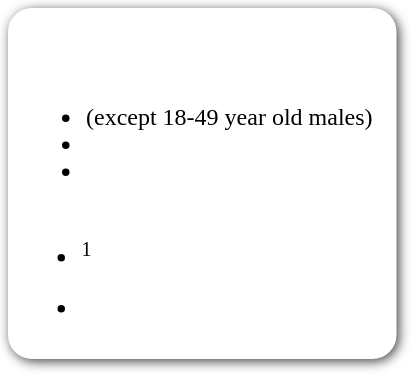<table style=" border-radius:1em; box-shadow: 0.1em 0.1em 0.5em rgba(0,0,0,0.75); background-color: white; border: 1px solid white; padding: 5px;">
<tr style="vertical-align:top;">
<td><br><table>
<tr>
<td><br><ul><li> (except 18-49 year old males)</li><li></li><li></li></ul></td>
<td></td>
</tr>
</table>
<ul><li><sup>1</sup></li></ul><ul><li></li></ul></td>
</tr>
</table>
